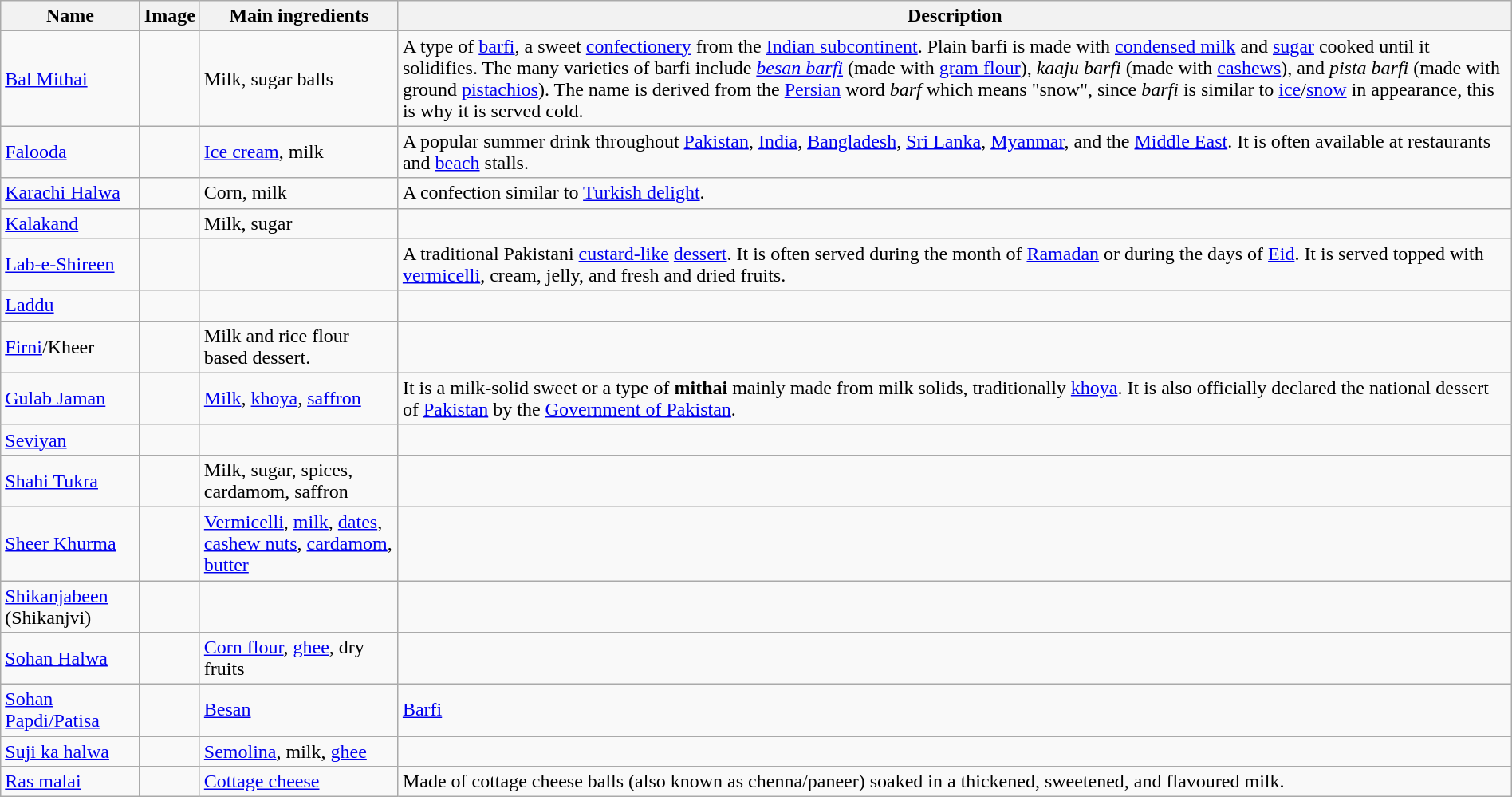<table class="wikitable sortable" style="width:100%;">
<tr>
<th>Name</th>
<th>Image</th>
<th>Main ingredients</th>
<th>Description</th>
</tr>
<tr>
<td><a href='#'>Bal Mithai</a></td>
<td></td>
<td>Milk, sugar balls</td>
<td>A type of <a href='#'>barfi</a>, a sweet <a href='#'>confectionery</a> from the <a href='#'>Indian subcontinent</a>. Plain barfi is made with <a href='#'>condensed milk</a> and <a href='#'>sugar</a> cooked until it solidifies. The many varieties of barfi include <em><a href='#'>besan barfi</a></em> (made with <a href='#'>gram flour</a>), <em>kaaju barfi</em> (made with <a href='#'>cashews</a>), and <em>pista barfi</em> (made with ground <a href='#'>pistachios</a>). The name is derived from the <a href='#'>Persian</a> word <em>barf</em> which means "snow", since <em>barfi</em> is similar to <a href='#'>ice</a>/<a href='#'>snow</a> in appearance, this is why it is served cold.</td>
</tr>
<tr>
<td><a href='#'>Falooda</a></td>
<td></td>
<td><a href='#'>Ice cream</a>, milk</td>
<td>A popular summer drink throughout <a href='#'>Pakistan</a>, <a href='#'>India</a>, <a href='#'>Bangladesh</a>, <a href='#'>Sri Lanka</a>, <a href='#'>Myanmar</a>, and the <a href='#'>Middle East</a>. It is often available at restaurants and <a href='#'>beach</a> stalls.</td>
</tr>
<tr>
<td><a href='#'>Karachi Halwa</a></td>
<td></td>
<td>Corn, milk</td>
<td>A confection similar to <a href='#'>Turkish delight</a>.</td>
</tr>
<tr>
<td><a href='#'>Kalakand</a></td>
<td></td>
<td>Milk, sugar</td>
<td></td>
</tr>
<tr>
<td><a href='#'>Lab-e-Shireen</a></td>
<td></td>
<td></td>
<td>A traditional Pakistani <a href='#'>custard-like</a> <a href='#'>dessert</a>. It is often served during the month of <a href='#'>Ramadan</a> or during the days of <a href='#'>Eid</a>. It is served topped with <a href='#'>vermicelli</a>, cream, jelly, and fresh and dried fruits.</td>
</tr>
<tr>
<td><a href='#'>Laddu</a></td>
<td></td>
<td></td>
<td></td>
</tr>
<tr>
<td><a href='#'>Firni</a>/Kheer</td>
<td></td>
<td>Milk and rice flour based dessert.</td>
<td></td>
</tr>
<tr>
<td><a href='#'>Gulab Jaman</a></td>
<td></td>
<td><a href='#'>Milk</a>, <a href='#'>khoya</a>, <a href='#'>saffron</a></td>
<td>It is a milk-solid sweet or a type of <strong>mithai</strong> mainly made from milk solids, traditionally <a href='#'>khoya</a>. It is also officially declared the national dessert of <a href='#'>Pakistan</a> by the <a href='#'>Government of Pakistan</a>.</td>
</tr>
<tr>
<td><a href='#'>Seviyan</a></td>
<td></td>
<td></td>
<td></td>
</tr>
<tr>
<td><a href='#'>Shahi Tukra</a></td>
<td></td>
<td>Milk, sugar, spices, cardamom, saffron</td>
<td></td>
</tr>
<tr>
<td><a href='#'>Sheer Khurma</a></td>
<td></td>
<td><a href='#'>Vermicelli</a>, <a href='#'>milk</a>, <a href='#'>dates</a>, <a href='#'>cashew nuts</a>, <a href='#'>cardamom</a>, <a href='#'>butter</a></td>
<td></td>
</tr>
<tr>
<td><a href='#'>Shikanjabeen</a> (Shikanjvi)</td>
<td></td>
<td></td>
<td></td>
</tr>
<tr>
<td><a href='#'>Sohan Halwa</a></td>
<td></td>
<td><a href='#'>Corn flour</a>, <a href='#'>ghee</a>, dry fruits</td>
<td></td>
</tr>
<tr>
<td><a href='#'>Sohan Papdi/Patisa</a></td>
<td></td>
<td><a href='#'>Besan</a></td>
<td><a href='#'>Barfi</a></td>
</tr>
<tr>
<td><a href='#'>Suji ka halwa</a></td>
<td></td>
<td><a href='#'>Semolina</a>, milk, <a href='#'>ghee</a></td>
<td></td>
</tr>
<tr>
<td><a href='#'>Ras malai</a></td>
<td></td>
<td><a href='#'>Cottage cheese</a></td>
<td>Made of cottage cheese balls (also known as chenna/paneer) soaked in a thickened, sweetened, and flavoured milk.</td>
</tr>
</table>
